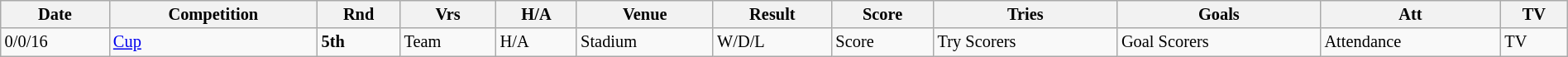<table class="wikitable"  style="font-size:85%; width:100%;">
<tr>
<th>Date</th>
<th>Competition</th>
<th>Rnd</th>
<th>Vrs</th>
<th>H/A</th>
<th>Venue</th>
<th>Result</th>
<th>Score</th>
<th>Tries</th>
<th>Goals</th>
<th>Att</th>
<th>TV</th>
</tr>
<tr>
<td>0/0/16</td>
<td><a href='#'>Cup</a></td>
<td><strong>5th</strong></td>
<td>Team</td>
<td>H/A</td>
<td>Stadium</td>
<td>W/D/L</td>
<td>Score</td>
<td>Try Scorers</td>
<td>Goal Scorers</td>
<td>Attendance</td>
<td>TV</td>
</tr>
</table>
